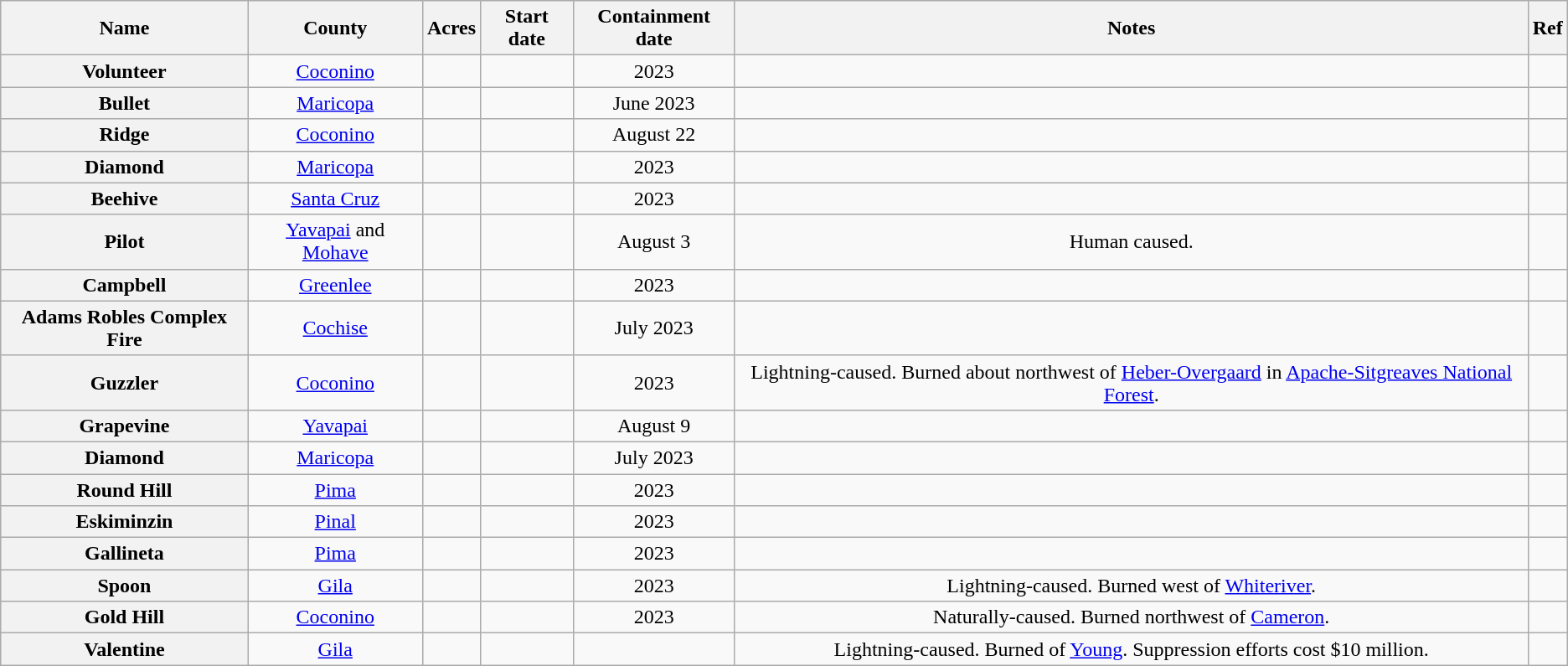<table class="wikitable sortable plainrowheaders mw-collapsible" style="text-align:center;">
<tr>
<th scope="col">Name</th>
<th scope="col">County </th>
<th scope="col">Acres</th>
<th scope="col">Start date</th>
<th scope="col">Containment date</th>
<th scope="col">Notes</th>
<th scope="col" class="unsortable">Ref</th>
</tr>
<tr>
<th scope="row">Volunteer</th>
<td><a href='#'>Coconino</a></td>
<td></td>
<td></td>
<td>2023</td>
<td></td>
<td></td>
</tr>
<tr>
<th scope="row">Bullet</th>
<td><a href='#'>Maricopa</a></td>
<td></td>
<td></td>
<td>June 2023</td>
<td></td>
<td></td>
</tr>
<tr>
<th scope="row">Ridge</th>
<td><a href='#'>Coconino</a></td>
<td></td>
<td></td>
<td>August 22</td>
<td></td>
<td></td>
</tr>
<tr>
<th scope="row">Diamond</th>
<td><a href='#'>Maricopa</a></td>
<td></td>
<td></td>
<td>2023</td>
<td></td>
<td></td>
</tr>
<tr>
<th scope="row">Beehive</th>
<td><a href='#'>Santa Cruz</a></td>
<td></td>
<td></td>
<td>2023</td>
<td></td>
<td></td>
</tr>
<tr>
<th scope="row">Pilot</th>
<td><a href='#'>Yavapai</a> and <a href='#'>Mohave</a></td>
<td></td>
<td></td>
<td {{center>August 3</td>
<td>Human caused.</td>
<td></td>
</tr>
<tr>
<th scope="row">Campbell</th>
<td><a href='#'>Greenlee</a></td>
<td></td>
<td></td>
<td>2023</td>
<td></td>
<td></td>
</tr>
<tr>
<th scope="row">Adams Robles Complex Fire</th>
<td><a href='#'>Cochise</a></td>
<td></td>
<td></td>
<td>July 2023</td>
<td></td>
<td></td>
</tr>
<tr>
<th scope="row">Guzzler</th>
<td><a href='#'>Coconino</a></td>
<td></td>
<td></td>
<td>2023</td>
<td>Lightning-caused. Burned about  northwest of <a href='#'>Heber-Overgaard</a> in <a href='#'>Apache-Sitgreaves National Forest</a>.</td>
<td></td>
</tr>
<tr>
<th scope="row">Grapevine</th>
<td><a href='#'>Yavapai</a></td>
<td></td>
<td></td>
<td {{center>August 9</td>
<td></td>
<td></td>
</tr>
<tr>
<th scope="row">Diamond</th>
<td><a href='#'>Maricopa</a></td>
<td></td>
<td></td>
<td {{center>July 2023</td>
<td></td>
<td></td>
</tr>
<tr>
<th scope="row">Round Hill</th>
<td><a href='#'>Pima</a></td>
<td></td>
<td></td>
<td>2023</td>
<td></td>
<td></td>
</tr>
<tr>
<th scope="row">Eskiminzin</th>
<td><a href='#'>Pinal</a></td>
<td></td>
<td></td>
<td>2023</td>
<td></td>
<td></td>
</tr>
<tr>
<th scope="row">Gallineta</th>
<td><a href='#'>Pima</a></td>
<td></td>
<td></td>
<td>2023</td>
<td></td>
<td></td>
</tr>
<tr>
<th scope="row">Spoon</th>
<td><a href='#'>Gila</a></td>
<td></td>
<td></td>
<td>2023</td>
<td>Lightning-caused. Burned  west of <a href='#'>Whiteriver</a>.</td>
<td></td>
</tr>
<tr>
<th scope="row">Gold Hill</th>
<td><a href='#'>Coconino</a></td>
<td></td>
<td></td>
<td center>2023</td>
<td>Naturally-caused. Burned  northwest of <a href='#'>Cameron</a>.</td>
<td></td>
</tr>
<tr>
<th scope="row">Valentine</th>
<td><a href='#'>Gila</a></td>
<td></td>
<td></td>
<td></td>
<td>Lightning-caused. Burned  of <a href='#'>Young</a>. Suppression efforts cost $10 million.</td>
<td></td>
</tr>
</table>
